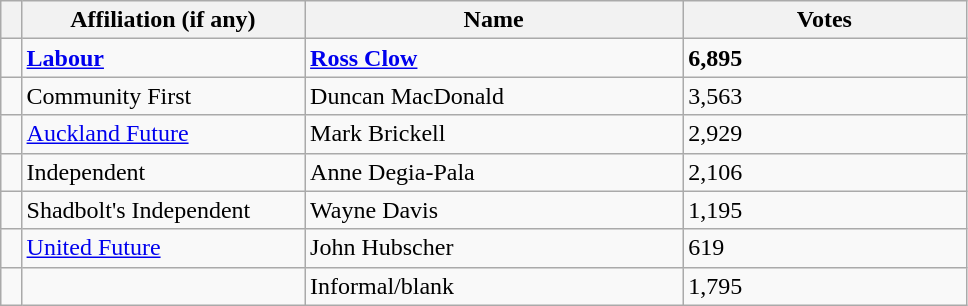<table class="wikitable" style="width:51%;">
<tr>
<th style="width:1%;"></th>
<th style="width:15%;">Affiliation (if any)</th>
<th style="width:20%;">Name</th>
<th style="width:15%;">Votes</th>
</tr>
<tr>
<td bgcolor=></td>
<td><strong><a href='#'>Labour</a></strong></td>
<td><strong><a href='#'>Ross Clow</a></strong></td>
<td><strong>6,895</strong></td>
</tr>
<tr>
<td bgcolor=></td>
<td>Community First</td>
<td>Duncan MacDonald</td>
<td>3,563</td>
</tr>
<tr>
<td bgcolor=></td>
<td><a href='#'>Auckland Future</a></td>
<td>Mark Brickell</td>
<td>2,929</td>
</tr>
<tr>
<td bgcolor=></td>
<td>Independent</td>
<td>Anne Degia-Pala</td>
<td>2,106</td>
</tr>
<tr>
<td bgcolor=></td>
<td>Shadbolt's Independent</td>
<td>Wayne Davis</td>
<td>1,195</td>
</tr>
<tr>
<td bgcolor=></td>
<td><a href='#'>United Future</a></td>
<td>John Hubscher</td>
<td>619</td>
</tr>
<tr>
<td></td>
<td></td>
<td>Informal/blank</td>
<td>1,795</td>
</tr>
</table>
